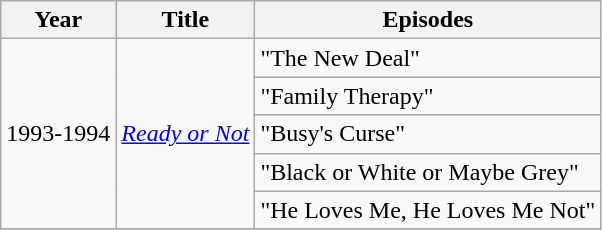<table class="wikitable">
<tr>
<th>Year</th>
<th>Title</th>
<th>Episodes</th>
</tr>
<tr>
<td rowspan=5>1993-1994</td>
<td rowspan=5><em><a href='#'>Ready or Not</a></em></td>
<td>"The New Deal"</td>
</tr>
<tr>
<td>"Family Therapy"</td>
</tr>
<tr>
<td>"Busy's Curse"</td>
</tr>
<tr>
<td>"Black or White or Maybe Grey"</td>
</tr>
<tr>
<td>"He Loves Me, He Loves Me Not"</td>
</tr>
<tr>
</tr>
</table>
